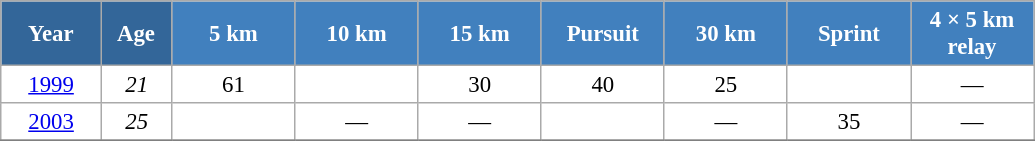<table class="wikitable" style="font-size:95%; text-align:center; border:grey solid 1px; border-collapse:collapse; background:#ffffff;">
<tr>
<th style="background-color:#369; color:white; width:60px;"> Year </th>
<th style="background-color:#369; color:white; width:40px;"> Age </th>
<th style="background-color:#4180be; color:white; width:75px;"> 5 km </th>
<th style="background-color:#4180be; color:white; width:75px;"> 10 km </th>
<th style="background-color:#4180be; color:white; width:75px;"> 15 km </th>
<th style="background-color:#4180be; color:white; width:75px;"> Pursuit </th>
<th style="background-color:#4180be; color:white; width:75px;"> 30 km </th>
<th style="background-color:#4180be; color:white; width:75px;"> Sprint </th>
<th style="background-color:#4180be; color:white; width:75px;"> 4 × 5 km <br> relay </th>
</tr>
<tr>
<td><a href='#'>1999</a></td>
<td><em>21</em></td>
<td>61</td>
<td></td>
<td>30</td>
<td>40</td>
<td>25</td>
<td></td>
<td>—</td>
</tr>
<tr>
<td><a href='#'>2003</a></td>
<td><em>25</em></td>
<td></td>
<td>—</td>
<td>—</td>
<td></td>
<td>—</td>
<td>35</td>
<td>—</td>
</tr>
<tr>
</tr>
</table>
